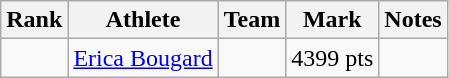<table class="wikitable sortable">
<tr>
<th>Rank</th>
<th>Athlete</th>
<th>Team</th>
<th>Mark</th>
<th>Notes</th>
</tr>
<tr>
<td align=center></td>
<td><a href='#'>Erica Bougard</a></td>
<td></td>
<td>4399 pts</td>
<td></td>
</tr>
</table>
